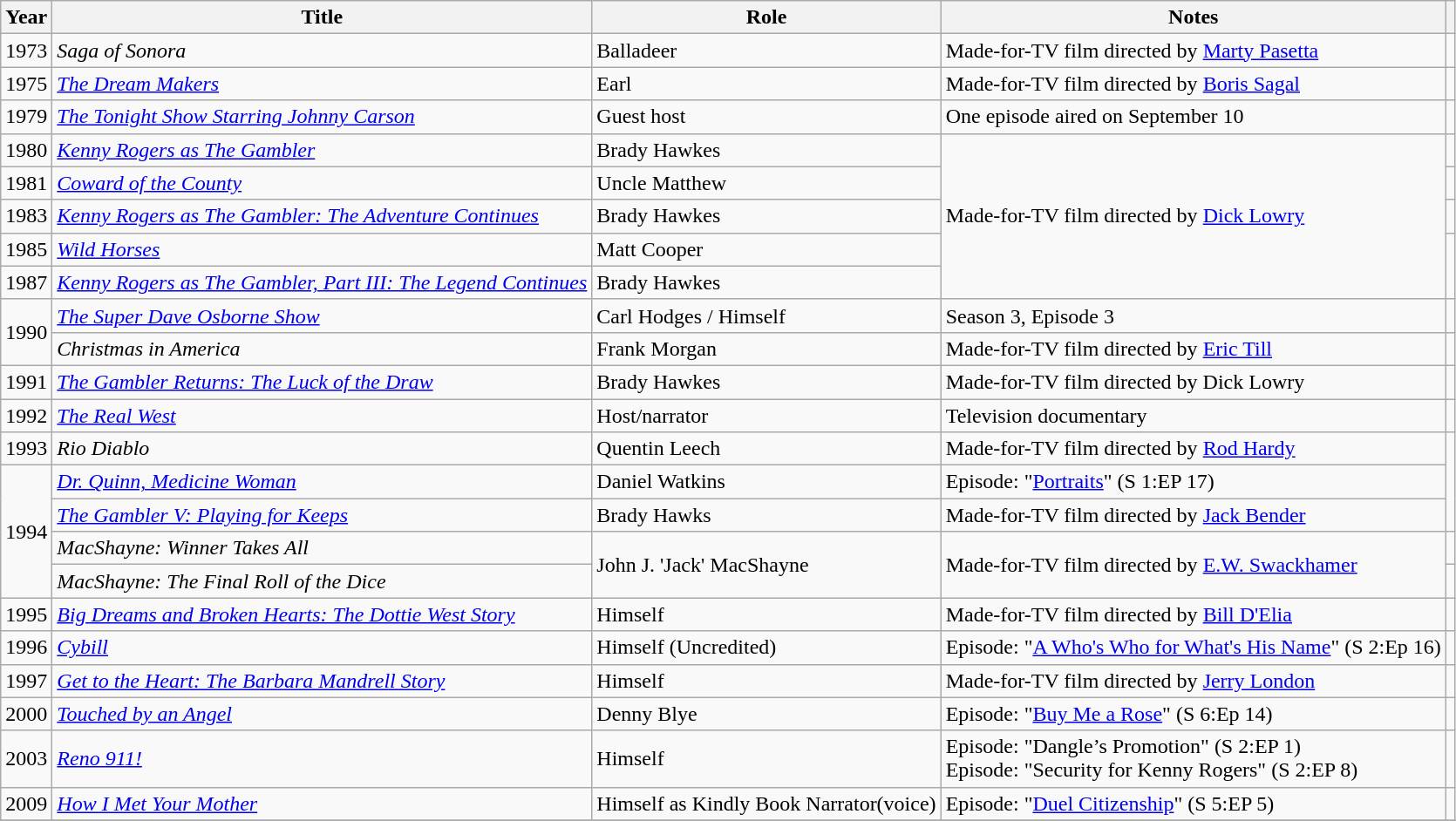<table class="wikitable">
<tr>
<th>Year</th>
<th>Title</th>
<th>Role</th>
<th>Notes</th>
<th></th>
</tr>
<tr>
<td>1973</td>
<td><em>Saga of Sonora</em></td>
<td>Balladeer</td>
<td>Made-for-TV film directed by <a href='#'>Marty Pasetta</a></td>
<td></td>
</tr>
<tr>
<td>1975</td>
<td><em><a href='#'>The Dream Makers</a></em></td>
<td>Earl</td>
<td>Made-for-TV film directed by <a href='#'>Boris Sagal</a></td>
<td></td>
</tr>
<tr>
<td>1979</td>
<td><em><a href='#'>The Tonight Show Starring Johnny Carson</a></em></td>
<td>Guest host</td>
<td>One episode aired on September 10</td>
<td></td>
</tr>
<tr>
<td>1980</td>
<td><em><a href='#'>Kenny Rogers as The Gambler</a></em></td>
<td>Brady Hawkes</td>
<td rowspan="5">Made-for-TV film directed by <a href='#'>Dick Lowry</a></td>
<td></td>
</tr>
<tr>
<td>1981</td>
<td><em><a href='#'>Coward of the County</a></em></td>
<td>Uncle Matthew</td>
<td></td>
</tr>
<tr>
<td>1983</td>
<td><em><a href='#'>Kenny Rogers as The Gambler: The Adventure Continues</a></em></td>
<td>Brady Hawkes</td>
<td></td>
</tr>
<tr>
<td>1985</td>
<td><em><a href='#'>Wild Horses</a></em></td>
<td>Matt Cooper</td>
<td rowspan="2"></td>
</tr>
<tr>
<td>1987</td>
<td><em><a href='#'>Kenny Rogers as The Gambler, Part III: The Legend Continues</a></em></td>
<td>Brady Hawkes</td>
</tr>
<tr>
<td rowspan=2>1990</td>
<td><em><a href='#'>The Super Dave Osborne Show</a></em></td>
<td>Carl Hodges / Himself</td>
<td>Season 3, Episode 3</td>
<td></td>
</tr>
<tr>
<td><em>Christmas in America</em></td>
<td>Frank Morgan</td>
<td>Made-for-TV film directed by <a href='#'>Eric Till</a></td>
<td></td>
</tr>
<tr>
<td>1991</td>
<td><em><a href='#'>The Gambler Returns: The Luck of the Draw</a></em></td>
<td>Brady Hawkes</td>
<td>Made-for-TV film directed by Dick Lowry</td>
<td></td>
</tr>
<tr>
<td>1992</td>
<td><em><a href='#'>The Real West</a></em></td>
<td>Host/narrator</td>
<td>Television documentary</td>
<td></td>
</tr>
<tr>
<td>1993</td>
<td><em>Rio Diablo</em></td>
<td>Quentin Leech</td>
<td>Made-for-TV film directed by <a href='#'>Rod Hardy</a></td>
<td rowspan="3"></td>
</tr>
<tr>
<td rowspan="4">1994</td>
<td><em><a href='#'>Dr. Quinn, Medicine Woman</a></em></td>
<td>Daniel Watkins</td>
<td>Episode: "<a href='#'>Portraits</a>" (S 1:EP 17)</td>
</tr>
<tr>
<td><em><a href='#'>The Gambler V: Playing for Keeps</a></em></td>
<td>Brady Hawks</td>
<td>Made-for-TV film directed by <a href='#'>Jack Bender</a></td>
</tr>
<tr>
<td><em>MacShayne: Winner Takes All</em></td>
<td rowspan="2">John J. 'Jack' MacShayne</td>
<td rowspan="2">Made-for-TV film directed by <a href='#'>E.W. Swackhamer</a></td>
<td></td>
</tr>
<tr>
<td><em>MacShayne: The Final Roll of the Dice</em></td>
<td></td>
</tr>
<tr>
<td>1995</td>
<td><em><a href='#'>Big Dreams and Broken Hearts: The Dottie West Story</a></em></td>
<td>Himself</td>
<td>Made-for-TV film directed by <a href='#'>Bill D'Elia</a></td>
<td></td>
</tr>
<tr>
<td>1996</td>
<td><em><a href='#'>Cybill</a></em></td>
<td>Himself (Uncredited)</td>
<td>Episode:  "<a href='#'>A Who's Who for What's His Name</a>" (S 2:Ep 16)</td>
<td></td>
</tr>
<tr>
<td>1997</td>
<td><em><a href='#'>Get to the Heart: The Barbara Mandrell Story</a></em></td>
<td>Himself</td>
<td>Made-for-TV film directed by <a href='#'>Jerry London</a></td>
<td></td>
</tr>
<tr>
<td>2000</td>
<td><em><a href='#'>Touched by an Angel</a></em></td>
<td>Denny Blye</td>
<td>Episode: "<a href='#'>Buy Me a Rose</a>" (S 6:Ep 14)</td>
<td></td>
</tr>
<tr>
<td>2003</td>
<td><em><a href='#'>Reno 911!</a></em></td>
<td>Himself</td>
<td>Episode: "Dangle’s Promotion" (S 2:EP 1)<br>Episode: "Security for Kenny Rogers" (S 2:EP 8)</td>
<td></td>
</tr>
<tr>
<td>2009</td>
<td><em><a href='#'>How I Met Your Mother</a></em></td>
<td>Himself as Kindly Book Narrator(voice)</td>
<td>Episode: "<a href='#'>Duel Citizenship</a>" (S 5:EP 5)</td>
<td></td>
</tr>
<tr>
</tr>
</table>
